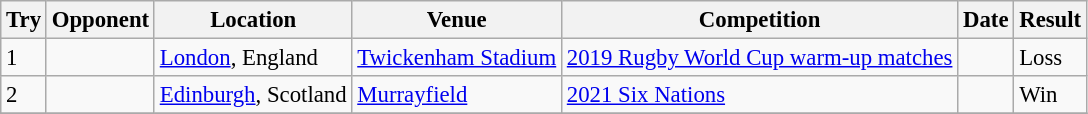<table class="wikitable sortable" style="font-size:95%">
<tr>
<th>Try</th>
<th>Opponent</th>
<th>Location</th>
<th>Venue</th>
<th>Competition</th>
<th>Date</th>
<th>Result</th>
</tr>
<tr>
<td>1</td>
<td></td>
<td><a href='#'>London</a>, England</td>
<td><a href='#'>Twickenham Stadium</a></td>
<td><a href='#'>2019 Rugby World Cup warm-up matches</a></td>
<td></td>
<td>Loss</td>
</tr>
<tr>
<td>2</td>
<td></td>
<td><a href='#'>Edinburgh</a>, Scotland</td>
<td><a href='#'>Murrayfield</a></td>
<td><a href='#'>2021 Six Nations</a></td>
<td></td>
<td>Win</td>
</tr>
<tr>
</tr>
</table>
